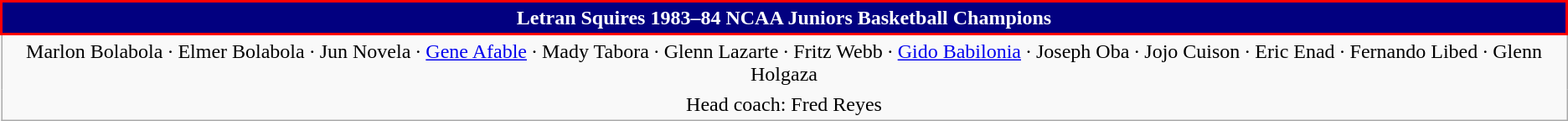<table class="wikitable" style="text-align: center">
<tr>
<th style = "background:#020080; border:2px solid red; color:white">Letran Squires 1983–84 NCAA Juniors Basketball Champions</th>
</tr>
<tr>
<td style="border-style: none none none none;">Marlon Bolabola · Elmer Bolabola · Jun Novela · <a href='#'>Gene Afable</a> · Mady Tabora · Glenn Lazarte · Fritz Webb · <a href='#'>Gido Babilonia</a> · Joseph Oba · Jojo Cuison · Eric Enad · Fernando Libed · Glenn Holgaza</td>
</tr>
<tr>
<td style="border-style: none none none none;">Head coach: Fred Reyes</td>
</tr>
</table>
